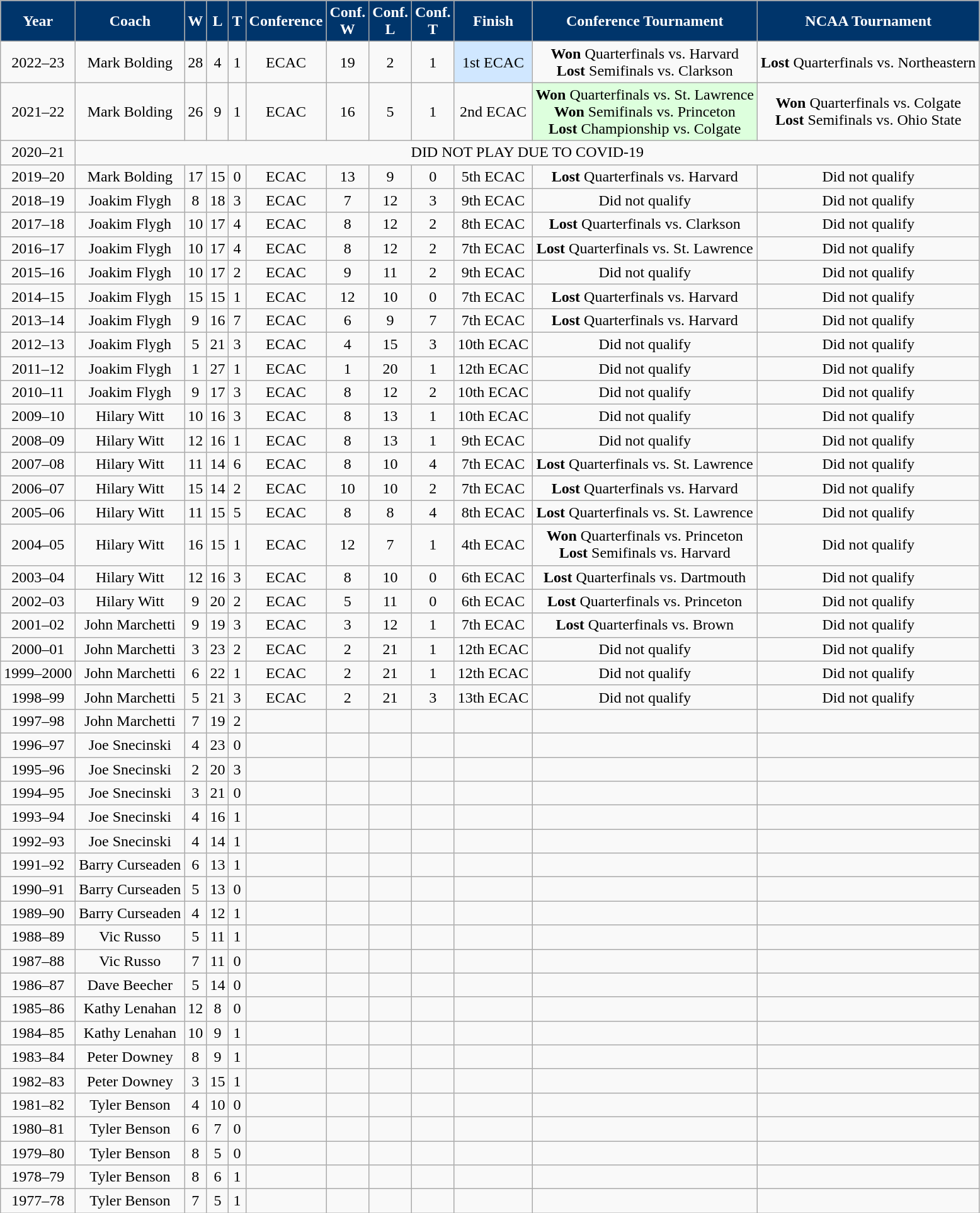<table class="wikitable">
<tr style="text-align:center; background:#00356B; color:#fff;">
<td><strong>Year</strong></td>
<td><strong>Coach</strong></td>
<td><strong>W</strong></td>
<td><strong>L</strong></td>
<td><strong>T</strong></td>
<td><strong>Conference</strong></td>
<td><strong>Conf. <br> W</strong></td>
<td><strong>Conf. <br> L</strong></td>
<td><strong>Conf. <br> T</strong></td>
<td><strong>Finish</strong></td>
<td><strong>Conference Tournament</strong></td>
<td><strong>NCAA Tournament</strong></td>
</tr>
<tr style="text-align:center;" bgcolor="">
<td>2022–23</td>
<td>Mark Bolding</td>
<td>28</td>
<td>4</td>
<td>1</td>
<td>ECAC</td>
<td>19</td>
<td>2</td>
<td>1</td>
<td style="background:#d0e7ff;">1st ECAC</td>
<td><strong>Won</strong> Quarterfinals vs. Harvard  <br> <strong>Lost</strong> Semifinals vs. Clarkson </td>
<td><strong>Lost</strong> Quarterfinals vs. Northeastern </td>
</tr>
<tr style="text-align:center;" bgcolor="">
<td>2021–22</td>
<td>Mark Bolding</td>
<td>26</td>
<td>9</td>
<td>1</td>
<td>ECAC</td>
<td>16</td>
<td>5</td>
<td>1</td>
<td>2nd ECAC</td>
<td style="background:#ddffdd;"><strong>Won</strong> Quarterfinals vs. St. Lawrence  <br> <strong>Won</strong> Semifinals vs. Princeton  <br> <strong>Lost</strong> Championship vs. Colgate </td>
<td><strong>Won</strong> Quarterfinals vs. Colgate  <br> <strong>Lost</strong> Semifinals vs. Ohio State </td>
</tr>
<tr style="text-align:center;" bgcolor="">
<td>2020–21</td>
<td colspan="11">DID NOT PLAY DUE TO COVID-19</td>
</tr>
<tr style="text-align:center;" bgcolor="">
<td>2019–20</td>
<td>Mark Bolding</td>
<td>17</td>
<td>15</td>
<td>0</td>
<td>ECAC</td>
<td>13</td>
<td>9</td>
<td>0</td>
<td>5th ECAC</td>
<td><strong>Lost</strong> Quarterfinals vs. Harvard </td>
<td>Did not qualify</td>
</tr>
<tr style="text-align:center;" bgcolor="">
<td>2018–19</td>
<td>Joakim Flygh</td>
<td>8</td>
<td>18</td>
<td>3</td>
<td>ECAC</td>
<td>7</td>
<td>12</td>
<td>3</td>
<td>9th ECAC</td>
<td>Did not qualify</td>
<td>Did not qualify</td>
</tr>
<tr style="text-align:center;" bgcolor="">
<td>2017–18</td>
<td>Joakim Flygh</td>
<td>10</td>
<td>17</td>
<td>4</td>
<td>ECAC</td>
<td>8</td>
<td>12</td>
<td>2</td>
<td>8th ECAC</td>
<td><strong>Lost</strong> Quarterfinals vs. Clarkson </td>
<td>Did not qualify</td>
</tr>
<tr style="text-align:center;" bgcolor="">
<td>2016–17</td>
<td>Joakim Flygh</td>
<td>10</td>
<td>17</td>
<td>4</td>
<td>ECAC</td>
<td>8</td>
<td>12</td>
<td>2</td>
<td>7th ECAC</td>
<td><strong>Lost</strong> Quarterfinals vs. St. Lawrence </td>
<td>Did not qualify</td>
</tr>
<tr style="text-align:center;" bgcolor="">
<td>2015–16</td>
<td>Joakim Flygh</td>
<td>10</td>
<td>17</td>
<td>2</td>
<td>ECAC</td>
<td>9</td>
<td>11</td>
<td>2</td>
<td>9th ECAC</td>
<td>Did not qualify</td>
<td>Did not qualify</td>
</tr>
<tr style="text-align:center;" bgcolor="">
<td>2014–15</td>
<td>Joakim Flygh</td>
<td>15</td>
<td>15</td>
<td>1</td>
<td>ECAC</td>
<td>12</td>
<td>10</td>
<td>0</td>
<td>7th ECAC</td>
<td><strong>Lost</strong> Quarterfinals vs. Harvard </td>
<td>Did not qualify</td>
</tr>
<tr style="text-align:center;" bgcolor="">
<td>2013–14</td>
<td>Joakim Flygh</td>
<td>9</td>
<td>16</td>
<td>7</td>
<td>ECAC</td>
<td>6</td>
<td>9</td>
<td>7</td>
<td>7th ECAC</td>
<td><strong>Lost</strong> Quarterfinals vs. Harvard </td>
<td>Did not qualify</td>
</tr>
<tr style="text-align:center;" bgcolor="">
<td>2012–13</td>
<td>Joakim Flygh</td>
<td>5</td>
<td>21</td>
<td>3</td>
<td>ECAC</td>
<td>4</td>
<td>15</td>
<td>3</td>
<td>10th ECAC</td>
<td>Did not qualify</td>
<td>Did not qualify</td>
</tr>
<tr style="text-align:center;" bgcolor="">
<td>2011–12</td>
<td>Joakim Flygh</td>
<td>1</td>
<td>27</td>
<td>1</td>
<td>ECAC</td>
<td>1</td>
<td>20</td>
<td>1</td>
<td>12th ECAC</td>
<td>Did not qualify</td>
<td>Did not qualify</td>
</tr>
<tr style="text-align:center;" bgcolor="">
<td>2010–11</td>
<td>Joakim Flygh</td>
<td>9</td>
<td>17</td>
<td>3</td>
<td>ECAC</td>
<td>8</td>
<td>12</td>
<td>2</td>
<td>10th ECAC</td>
<td>Did not qualify</td>
<td>Did not qualify</td>
</tr>
<tr style="text-align:center;" bgcolor="">
<td>2009–10</td>
<td>Hilary Witt</td>
<td>10</td>
<td>16</td>
<td>3</td>
<td>ECAC</td>
<td>8</td>
<td>13</td>
<td>1</td>
<td>10th ECAC</td>
<td>Did not qualify</td>
<td>Did not qualify</td>
</tr>
<tr style="text-align:center;" bgcolor="">
<td>2008–09</td>
<td>Hilary Witt</td>
<td>12</td>
<td>16</td>
<td>1</td>
<td>ECAC</td>
<td>8</td>
<td>13</td>
<td>1</td>
<td>9th ECAC</td>
<td>Did not qualify</td>
<td>Did not qualify</td>
</tr>
<tr style="text-align:center;" bgcolor="">
<td>2007–08</td>
<td>Hilary Witt</td>
<td>11</td>
<td>14</td>
<td>6</td>
<td>ECAC</td>
<td>8</td>
<td>10</td>
<td>4</td>
<td>7th ECAC</td>
<td><strong>Lost</strong> Quarterfinals vs. St. Lawrence </td>
<td>Did not qualify</td>
</tr>
<tr style="text-align:center;" bgcolor="">
<td>2006–07</td>
<td>Hilary Witt</td>
<td>15</td>
<td>14</td>
<td>2</td>
<td>ECAC</td>
<td>10</td>
<td>10</td>
<td>2</td>
<td>7th ECAC</td>
<td><strong>Lost</strong> Quarterfinals vs. Harvard </td>
<td>Did not qualify</td>
</tr>
<tr style="text-align:center;" bgcolor="">
<td>2005–06</td>
<td>Hilary Witt</td>
<td>11</td>
<td>15</td>
<td>5</td>
<td>ECAC</td>
<td>8</td>
<td>8</td>
<td>4</td>
<td>8th ECAC</td>
<td><strong>Lost</strong> Quarterfinals vs. St. Lawrence </td>
<td>Did not qualify</td>
</tr>
<tr style="text-align:center;" bgcolor="">
<td>2004–05</td>
<td>Hilary Witt</td>
<td>16</td>
<td>15</td>
<td>1</td>
<td>ECAC</td>
<td>12</td>
<td>7</td>
<td>1</td>
<td>4th ECAC</td>
<td><strong>Won</strong> Quarterfinals vs. Princeton  <br> <strong>Lost</strong> Semifinals vs. Harvard </td>
<td>Did not qualify</td>
</tr>
<tr style="text-align:center;" bgcolor="">
<td>2003–04</td>
<td>Hilary Witt</td>
<td>12</td>
<td>16</td>
<td>3</td>
<td>ECAC</td>
<td>8</td>
<td>10</td>
<td>0</td>
<td>6th ECAC</td>
<td><strong>Lost</strong> Quarterfinals vs. Dartmouth </td>
<td>Did not qualify</td>
</tr>
<tr style="text-align:center;" bgcolor="">
<td>2002–03</td>
<td>Hilary Witt</td>
<td>9</td>
<td>20</td>
<td>2</td>
<td>ECAC</td>
<td>5</td>
<td>11</td>
<td>0</td>
<td>6th ECAC</td>
<td><strong>Lost</strong> Quarterfinals vs. Princeton </td>
<td>Did not qualify</td>
</tr>
<tr style="text-align:center;" bgcolor="">
<td>2001–02</td>
<td>John Marchetti</td>
<td>9</td>
<td>19</td>
<td>3</td>
<td>ECAC</td>
<td>3</td>
<td>12</td>
<td>1</td>
<td>7th ECAC</td>
<td><strong>Lost</strong> Quarterfinals vs. Brown </td>
<td>Did not qualify</td>
</tr>
<tr style="text-align:center;" bgcolor="">
<td>2000–01</td>
<td>John Marchetti</td>
<td>3</td>
<td>23</td>
<td>2</td>
<td>ECAC</td>
<td>2</td>
<td>21</td>
<td>1</td>
<td>12th ECAC</td>
<td>Did not qualify</td>
<td>Did not qualify</td>
</tr>
<tr style="text-align:center;" bgcolor="">
<td>1999–2000</td>
<td>John Marchetti</td>
<td>6</td>
<td>22</td>
<td>1</td>
<td>ECAC</td>
<td>2</td>
<td>21</td>
<td>1</td>
<td>12th ECAC</td>
<td>Did not qualify</td>
<td>Did not qualify</td>
</tr>
<tr style="text-align:center;" bgcolor="">
<td>1998–99</td>
<td>John Marchetti</td>
<td>5</td>
<td>21</td>
<td>3</td>
<td>ECAC</td>
<td>2</td>
<td>21</td>
<td>3</td>
<td>13th ECAC</td>
<td>Did not qualify</td>
<td>Did not qualify</td>
</tr>
<tr style="text-align:center;" bgcolor="">
<td>1997–98</td>
<td>John Marchetti</td>
<td>7</td>
<td>19</td>
<td>2</td>
<td></td>
<td></td>
<td></td>
<td></td>
<td></td>
<td></td>
<td></td>
</tr>
<tr style="text-align:center;" bgcolor="">
<td>1996–97</td>
<td>Joe Snecinski</td>
<td>4</td>
<td>23</td>
<td>0</td>
<td></td>
<td></td>
<td></td>
<td></td>
<td></td>
<td></td>
<td></td>
</tr>
<tr style="text-align:center;" bgcolor="">
<td>1995–96</td>
<td>Joe Snecinski</td>
<td>2</td>
<td>20</td>
<td>3</td>
<td></td>
<td></td>
<td></td>
<td></td>
<td></td>
<td></td>
<td></td>
</tr>
<tr style="text-align:center;" bgcolor="">
<td>1994–95</td>
<td>Joe Snecinski</td>
<td>3</td>
<td>21</td>
<td>0</td>
<td></td>
<td></td>
<td></td>
<td></td>
<td></td>
<td></td>
<td></td>
</tr>
<tr style="text-align:center;" bgcolor="">
<td>1993–94</td>
<td>Joe Snecinski</td>
<td>4</td>
<td>16</td>
<td>1</td>
<td></td>
<td></td>
<td></td>
<td></td>
<td></td>
<td></td>
<td></td>
</tr>
<tr style="text-align:center;" bgcolor="">
<td>1992–93</td>
<td>Joe Snecinski</td>
<td>4</td>
<td>14</td>
<td>1</td>
<td></td>
<td></td>
<td></td>
<td></td>
<td></td>
<td></td>
<td></td>
</tr>
<tr style="text-align:center;" bgcolor="">
<td>1991–92</td>
<td>Barry Curseaden</td>
<td>6</td>
<td>13</td>
<td>1</td>
<td></td>
<td></td>
<td></td>
<td></td>
<td></td>
<td></td>
<td></td>
</tr>
<tr style="text-align:center;" bgcolor="">
<td>1990–91</td>
<td>Barry Curseaden</td>
<td>5</td>
<td>13</td>
<td>0</td>
<td></td>
<td></td>
<td></td>
<td></td>
<td></td>
<td></td>
<td></td>
</tr>
<tr style="text-align:center;" bgcolor="">
<td>1989–90</td>
<td>Barry Curseaden</td>
<td>4</td>
<td>12</td>
<td>1</td>
<td></td>
<td></td>
<td></td>
<td></td>
<td></td>
<td></td>
<td></td>
</tr>
<tr style="text-align:center;" bgcolor="">
<td>1988–89</td>
<td>Vic Russo</td>
<td>5</td>
<td>11</td>
<td>1</td>
<td></td>
<td></td>
<td></td>
<td></td>
<td></td>
<td></td>
<td></td>
</tr>
<tr style="text-align:center;" bgcolor="">
<td>1987–88</td>
<td>Vic Russo</td>
<td>7</td>
<td>11</td>
<td>0</td>
<td></td>
<td></td>
<td></td>
<td></td>
<td></td>
<td></td>
<td></td>
</tr>
<tr style="text-align:center;" bgcolor="">
<td>1986–87</td>
<td>Dave Beecher</td>
<td>5</td>
<td>14</td>
<td>0</td>
<td></td>
<td></td>
<td></td>
<td></td>
<td></td>
<td></td>
<td></td>
</tr>
<tr style="text-align:center;" bgcolor="">
<td>1985–86</td>
<td>Kathy Lenahan</td>
<td>12</td>
<td>8</td>
<td>0</td>
<td></td>
<td></td>
<td></td>
<td></td>
<td></td>
<td></td>
<td></td>
</tr>
<tr style="text-align:center;" bgcolor="">
<td>1984–85</td>
<td>Kathy Lenahan</td>
<td>10</td>
<td>9</td>
<td>1</td>
<td></td>
<td></td>
<td></td>
<td></td>
<td></td>
<td></td>
<td></td>
</tr>
<tr style="text-align:center;" bgcolor="">
<td>1983–84</td>
<td>Peter Downey</td>
<td>8</td>
<td>9</td>
<td>1</td>
<td></td>
<td></td>
<td></td>
<td></td>
<td></td>
<td></td>
<td></td>
</tr>
<tr style="text-align:center;" bgcolor="">
<td>1982–83</td>
<td>Peter Downey</td>
<td>3</td>
<td>15</td>
<td>1</td>
<td></td>
<td></td>
<td></td>
<td></td>
<td></td>
<td></td>
<td></td>
</tr>
<tr style="text-align:center;" bgcolor="">
<td>1981–82</td>
<td>Tyler Benson</td>
<td>4</td>
<td>10</td>
<td>0</td>
<td></td>
<td></td>
<td></td>
<td></td>
<td></td>
<td></td>
<td></td>
</tr>
<tr style="text-align:center;" bgcolor="">
<td>1980–81</td>
<td>Tyler Benson</td>
<td>6</td>
<td>7</td>
<td>0</td>
<td></td>
<td></td>
<td></td>
<td></td>
<td></td>
<td></td>
<td></td>
</tr>
<tr style="text-align:center;" bgcolor="">
<td>1979–80</td>
<td>Tyler Benson</td>
<td>8</td>
<td>5</td>
<td>0</td>
<td></td>
<td></td>
<td></td>
<td></td>
<td></td>
<td></td>
<td></td>
</tr>
<tr style="text-align:center;" bgcolor="">
<td>1978–79</td>
<td>Tyler Benson</td>
<td>8</td>
<td>6</td>
<td>1</td>
<td></td>
<td></td>
<td></td>
<td></td>
<td></td>
<td></td>
<td></td>
</tr>
<tr style="text-align:center;" bgcolor="">
<td>1977–78</td>
<td>Tyler Benson</td>
<td>7</td>
<td>5</td>
<td>1</td>
<td></td>
<td></td>
<td></td>
<td></td>
<td></td>
<td></td>
<td></td>
</tr>
</table>
